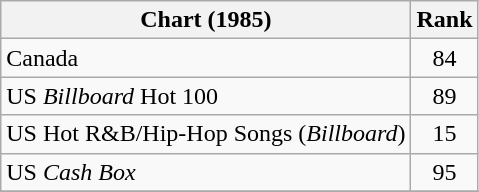<table class="wikitable">
<tr>
<th>Chart (1985)</th>
<th>Rank</th>
</tr>
<tr>
<td>Canada </td>
<td style="text-align:center;">84</td>
</tr>
<tr>
<td>US <em>Billboard</em> Hot 100</td>
<td style="text-align:center;">89</td>
</tr>
<tr>
<td>US Hot R&B/Hip-Hop Songs (<em>Billboard</em>)</td>
<td style="text-align:center;">15</td>
</tr>
<tr>
<td>US <em>Cash Box</em></td>
<td style="text-align:center;">95</td>
</tr>
<tr>
</tr>
</table>
